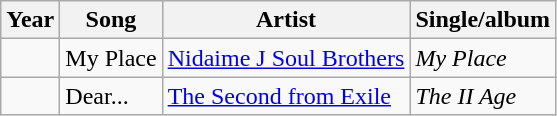<table class="wikitable">
<tr>
<th>Year</th>
<th>Song</th>
<th>Artist</th>
<th>Single/album</th>
</tr>
<tr>
<td></td>
<td>My Place</td>
<td><a href='#'>Nidaime J Soul Brothers</a></td>
<td><em>My Place</em></td>
</tr>
<tr>
<td></td>
<td>Dear...</td>
<td><a href='#'>The Second from Exile</a></td>
<td><em>The II Age</em></td>
</tr>
</table>
